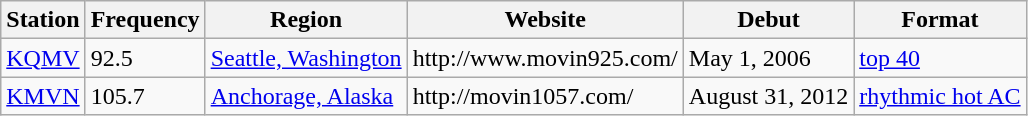<table class="wikitable">
<tr>
<th>Station</th>
<th>Frequency</th>
<th>Region</th>
<th>Website</th>
<th>Debut</th>
<th>Format</th>
</tr>
<tr>
<td><a href='#'>KQMV</a></td>
<td>92.5</td>
<td><a href='#'>Seattle, Washington</a></td>
<td>http://www.movin925.com/</td>
<td>May 1, 2006</td>
<td><a href='#'>top 40</a></td>
</tr>
<tr>
<td><a href='#'>KMVN</a></td>
<td>105.7</td>
<td><a href='#'>Anchorage, Alaska</a></td>
<td>http://movin1057.com/</td>
<td>August 31, 2012</td>
<td><a href='#'>rhythmic hot AC</a></td>
</tr>
</table>
